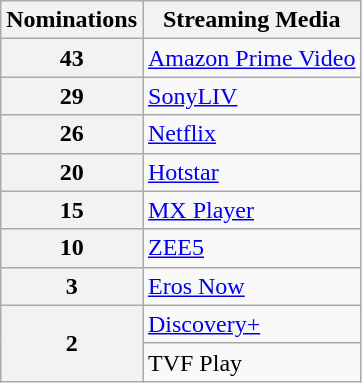<table class="wikitable" style="display:inline-table;">
<tr>
<th>Nominations</th>
<th>Streaming Media</th>
</tr>
<tr>
<th>43</th>
<td><a href='#'>Amazon Prime Video</a></td>
</tr>
<tr>
<th>29</th>
<td><a href='#'>SonyLIV</a></td>
</tr>
<tr>
<th>26</th>
<td><a href='#'>Netflix</a></td>
</tr>
<tr>
<th>20</th>
<td><a href='#'>Hotstar</a></td>
</tr>
<tr>
<th>15</th>
<td><a href='#'>MX Player</a></td>
</tr>
<tr>
<th>10</th>
<td><a href='#'>ZEE5</a></td>
</tr>
<tr>
<th>3</th>
<td><a href='#'>Eros Now</a></td>
</tr>
<tr>
<th rowspan="2">2</th>
<td><a href='#'>Discovery+</a></td>
</tr>
<tr>
<td>TVF Play</td>
</tr>
</table>
